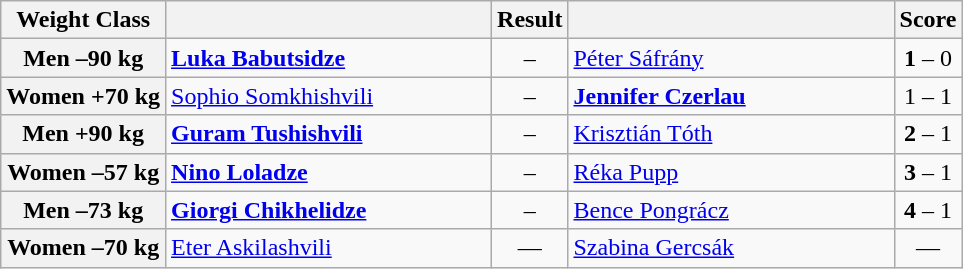<table class="wikitable">
<tr>
<th>Weight Class</th>
<th style="width:210px;"></th>
<th>Result</th>
<th style="width:210px;"></th>
<th>Score</th>
</tr>
<tr>
<th>Men –90 kg</th>
<td><strong><a href='#'>Luka Babutsidze</a></strong></td>
<td align="center"><strong></strong> – </td>
<td><a href='#'>Péter Sáfrány</a></td>
<td align="center"><strong>1</strong> – 0</td>
</tr>
<tr>
<th>Women +70 kg</th>
<td><a href='#'>Sophio Somkhishvili</a></td>
<td align="center"> – <strong></strong></td>
<td><strong><a href='#'>Jennifer Czerlau</a></strong></td>
<td align="center">1 – 1</td>
</tr>
<tr>
<th>Men +90 kg</th>
<td><strong><a href='#'>Guram Tushishvili</a></strong></td>
<td align="center"><strong></strong> – </td>
<td><a href='#'>Krisztián Tóth</a></td>
<td align="center"><strong>2</strong> – 1</td>
</tr>
<tr>
<th>Women –57 kg</th>
<td><strong><a href='#'>Nino Loladze</a></strong></td>
<td align="center"><strong></strong> – </td>
<td><a href='#'>Réka Pupp</a></td>
<td align="center"><strong>3</strong> – 1</td>
</tr>
<tr>
<th>Men –73 kg</th>
<td><strong><a href='#'>Giorgi Chikhelidze</a></strong></td>
<td align="center"><strong></strong> – </td>
<td><a href='#'>Bence Pongrácz</a></td>
<td align="center"><strong>4</strong> – 1</td>
</tr>
<tr>
<th>Women –70 kg</th>
<td><a href='#'>Eter Askilashvili</a></td>
<td align="center">—</td>
<td><a href='#'>Szabina Gercsák</a></td>
<td align="center">—</td>
</tr>
</table>
